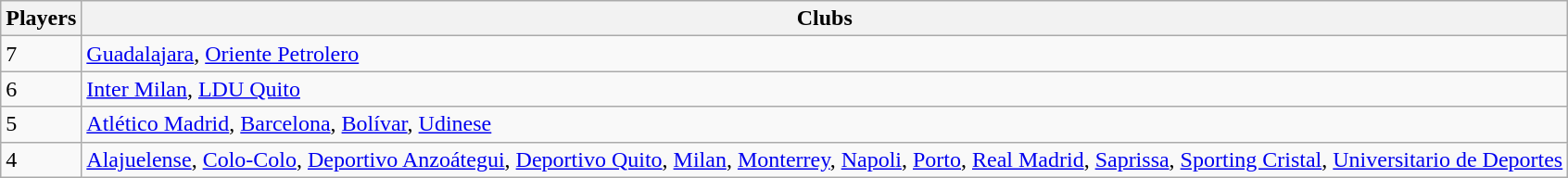<table class="wikitable">
<tr>
<th>Players</th>
<th>Clubs</th>
</tr>
<tr>
<td>7</td>
<td> <a href='#'>Guadalajara</a>,  <a href='#'>Oriente Petrolero</a></td>
</tr>
<tr>
<td>6</td>
<td> <a href='#'>Inter Milan</a>,  <a href='#'>LDU Quito</a></td>
</tr>
<tr>
<td>5</td>
<td> <a href='#'>Atlético Madrid</a>,  <a href='#'>Barcelona</a>,  <a href='#'>Bolívar</a>,  <a href='#'>Udinese</a></td>
</tr>
<tr>
<td>4</td>
<td> <a href='#'>Alajuelense</a>,  <a href='#'>Colo-Colo</a>,  <a href='#'>Deportivo Anzoátegui</a>,  <a href='#'>Deportivo Quito</a>,  <a href='#'>Milan</a>,  <a href='#'>Monterrey</a>,  <a href='#'>Napoli</a>,  <a href='#'>Porto</a>,  <a href='#'>Real Madrid</a>,  <a href='#'>Saprissa</a>,  <a href='#'>Sporting Cristal</a>,  <a href='#'>Universitario de Deportes</a></td>
</tr>
</table>
